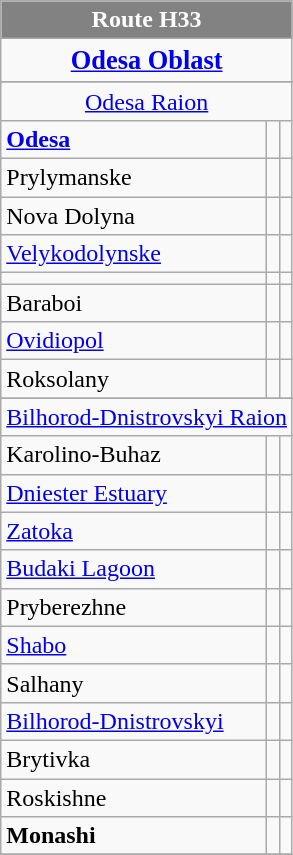<table class="wikitable" style="margin-left:0.5em;">
<tr>
<td colspan="3" style="color:#fff;background-color:#828282; text-align: center;"><strong>Route H33</strong></td>
</tr>
<tr>
<td colspan="3" style=" font-size: 110%; text-align: center;"><strong><a href='#'>Odesa Oblast</a></strong></td>
</tr>
<tr>
</tr>
<tr>
<td colspan="3" style=" font-size: 100%; text-align: center;"><a href='#'>Odesa Raion</a></td>
</tr>
<tr>
<td><strong><a href='#'>Odesa</a></strong></td>
<td></td>
<td></td>
</tr>
<tr>
<td>Prylymanske</td>
<td></td>
<td></td>
</tr>
<tr>
<td>Nova Dolyna</td>
<td></td>
<td></td>
</tr>
<tr>
<td><a href='#'>Velykodolynske</a></td>
<td></td>
<td></td>
</tr>
<tr>
<td></td>
<td></td>
<td></td>
</tr>
<tr>
<td>Baraboi</td>
<td></td>
<td></td>
</tr>
<tr>
<td><a href='#'>Ovidiopol</a></td>
<td></td>
<td></td>
</tr>
<tr>
<td>Roksolany</td>
<td></td>
<td></td>
</tr>
<tr>
</tr>
<tr>
<td colspan="3" style=" font-size: 100%; text-align: center;"><a href='#'>Bilhorod-Dnistrovskyi Raion</a></td>
</tr>
<tr>
<td>Karolino-Buhaz</td>
<td></td>
<td></td>
</tr>
<tr>
<td><a href='#'>Dniester Estuary</a></td>
<td></td>
<td></td>
</tr>
<tr>
<td><a href='#'>Zatoka</a></td>
<td></td>
<td></td>
</tr>
<tr>
<td><a href='#'>Budaki Lagoon</a></td>
<td></td>
<td></td>
</tr>
<tr>
<td>Pryberezhne</td>
<td></td>
<td></td>
</tr>
<tr>
<td><a href='#'>Shabo</a></td>
<td></td>
<td></td>
</tr>
<tr>
<td>Salhany</td>
<td></td>
<td></td>
</tr>
<tr>
<td><a href='#'>Bilhorod-Dnistrovskyi</a></td>
<td></td>
<td></td>
</tr>
<tr>
<td>Brytivka</td>
<td></td>
<td></td>
</tr>
<tr>
<td>Roskishne</td>
<td></td>
<td></td>
</tr>
<tr>
<td><strong>Monashi</strong> </td>
<td></td>
<td></td>
</tr>
<tr>
</tr>
</table>
